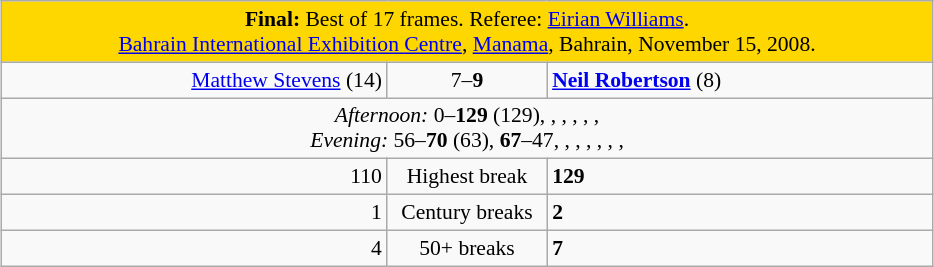<table class="wikitable" style="font-size: 90%; margin: 1em auto 1em auto;">
<tr>
<td colspan="3" align="center" bgcolor="#ffd700"><strong>Final:</strong> Best of 17 frames. Referee: <a href='#'>Eirian Williams</a>.<br><a href='#'>Bahrain International Exhibition Centre</a>, <a href='#'>Manama</a>, Bahrain, November 15, 2008.</td>
</tr>
<tr>
<td width = "250" align="right"><a href='#'>Matthew Stevens</a> (14) <br></td>
<td width = "100" align="center">7–<strong>9</strong></td>
<td width = "250"><strong><a href='#'>Neil Robertson</a></strong> (8)<br> </td>
</tr>
<tr>
<td colspan = "3" align="center" style="font-size: 100%"><em>Afternoon:</em> 0–<strong>129</strong> (129), , , , , ,  <br><em>Evening:</em> 56–<strong>70</strong> (63), <strong>67</strong>–47, , , , , , , </td>
</tr>
<tr>
<td align="right">110</td>
<td align="center">Highest break</td>
<td align="left"><strong>129</strong></td>
</tr>
<tr>
<td align="right">1</td>
<td align="center">Century breaks</td>
<td align="left"><strong>2</strong></td>
</tr>
<tr>
<td align="right">4</td>
<td align="center">50+ breaks</td>
<td align="left"><strong>7</strong></td>
</tr>
</table>
